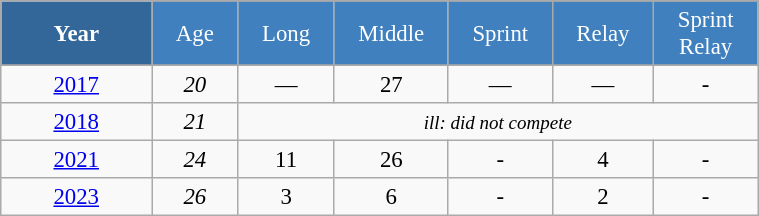<table class="wikitable" style="font-size:95%; text-align:center; border:grey solid 1px; border-collapse:collapse;" width="40%">
<tr style="background-color:#369; color:white;">
<td rowspan="2" colspan="1" width="10%"><strong>Year</strong></td>
</tr>
<tr style="background-color:#4180be; color:white;">
<td width="5%">Age</td>
<td width="5%">Long</td>
<td width="5%">Middle</td>
<td width="5%">Sprint</td>
<td width="5%">Relay</td>
<td width="5%">Sprint<br>Relay</td>
</tr>
<tr style="background-color:#8CB2D8; color:white;">
</tr>
<tr>
<td><a href='#'>2017</a></td>
<td><em>20</em></td>
<td>—</td>
<td>27</td>
<td>—</td>
<td>—</td>
<td>-</td>
</tr>
<tr>
<td><a href='#'>2018</a></td>
<td><em>21</em></td>
<td colspan=5><em><small>ill: did not compete</small></em></td>
</tr>
<tr>
<td><a href='#'>2021</a></td>
<td><em>24</em></td>
<td>11</td>
<td>26</td>
<td>-</td>
<td>4</td>
<td>-</td>
</tr>
<tr>
<td><a href='#'>2023</a></td>
<td><em>26</em></td>
<td>3</td>
<td>6</td>
<td>-</td>
<td>2</td>
<td>-</td>
</tr>
</table>
